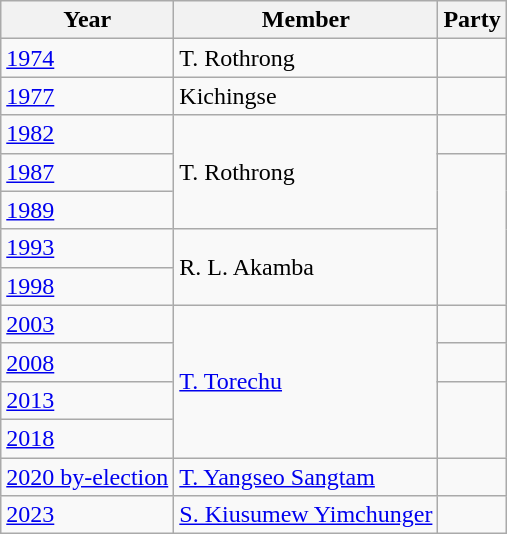<table class="wikitable sortable">
<tr>
<th>Year</th>
<th>Member</th>
<th colspan="2">Party</th>
</tr>
<tr>
<td><a href='#'>1974</a></td>
<td>T. Rothrong</td>
<td></td>
</tr>
<tr>
<td><a href='#'>1977</a></td>
<td>Kichingse</td>
<td></td>
</tr>
<tr>
<td><a href='#'>1982</a></td>
<td rowspan=3>T. Rothrong</td>
<td></td>
</tr>
<tr>
<td><a href='#'>1987</a></td>
</tr>
<tr>
<td><a href='#'>1989</a></td>
</tr>
<tr>
<td><a href='#'>1993</a></td>
<td rowspan=2>R. L. Akamba</td>
</tr>
<tr>
<td><a href='#'>1998</a></td>
</tr>
<tr>
<td><a href='#'>2003</a></td>
<td rowspan=4><a href='#'>T. Torechu</a></td>
<td></td>
</tr>
<tr>
<td><a href='#'>2008</a></td>
<td></td>
</tr>
<tr>
<td><a href='#'>2013</a></td>
</tr>
<tr>
<td><a href='#'>2018</a></td>
</tr>
<tr>
<td><a href='#'>2020 by-election</a></td>
<td><a href='#'>T. Yangseo Sangtam</a></td>
<td></td>
</tr>
<tr>
<td><a href='#'>2023</a></td>
<td><a href='#'>S. Kiusumew Yimchunger</a></td>
<td></td>
</tr>
</table>
